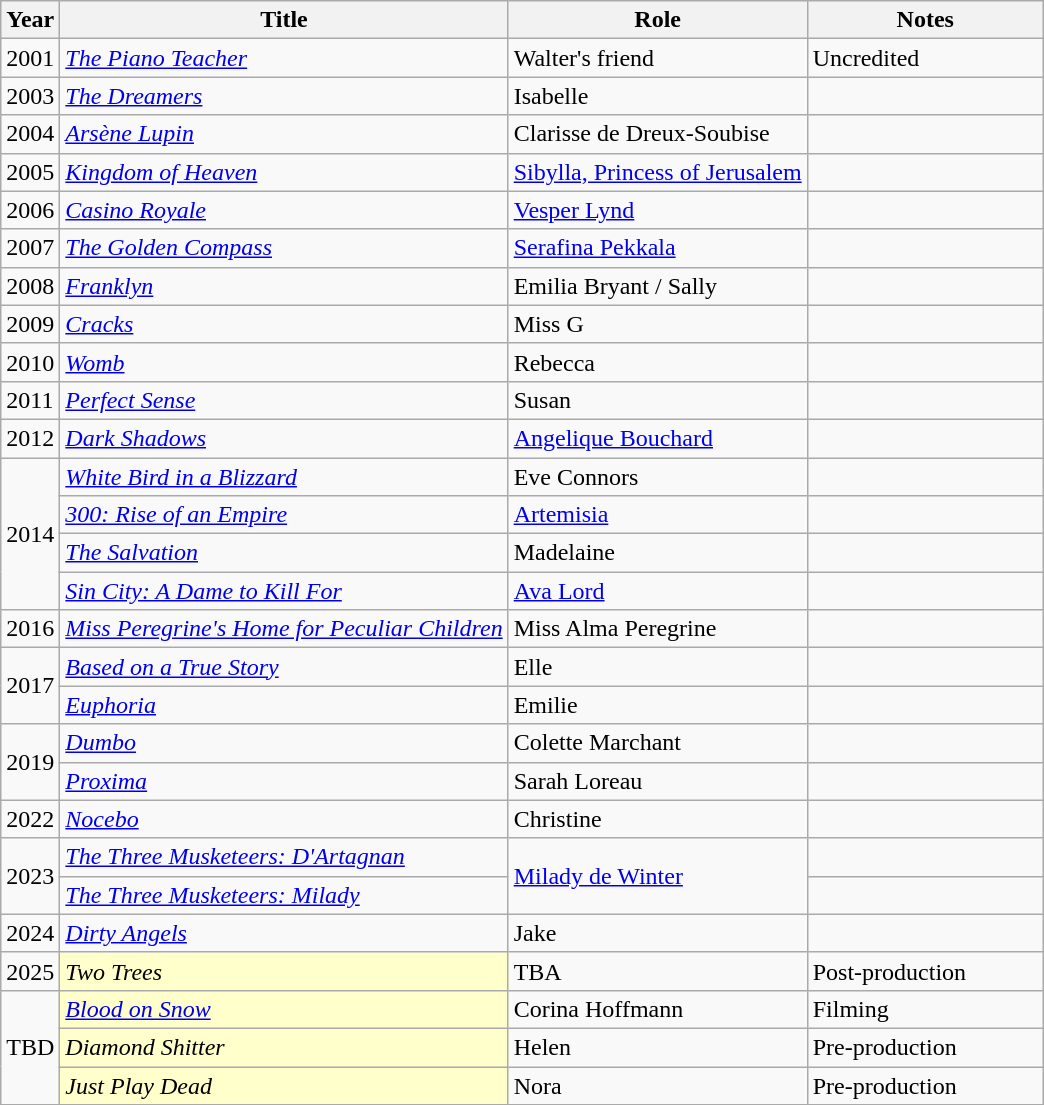<table class="wikitable sortable">
<tr>
<th>Year</th>
<th>Title</th>
<th>Role</th>
<th width="150px">Notes</th>
</tr>
<tr>
<td>2001</td>
<td><em><a href='#'>The Piano Teacher</a></em></td>
<td>Walter's friend</td>
<td>Uncredited</td>
</tr>
<tr>
<td>2003</td>
<td><em><a href='#'>The Dreamers</a></em></td>
<td>Isabelle</td>
<td></td>
</tr>
<tr>
<td>2004</td>
<td><em><a href='#'>Arsène Lupin</a></em></td>
<td>Clarisse de Dreux-Soubise</td>
<td></td>
</tr>
<tr>
<td>2005</td>
<td><em><a href='#'>Kingdom of Heaven</a></em></td>
<td><a href='#'>Sibylla, Princess of Jerusalem</a></td>
<td></td>
</tr>
<tr>
<td>2006</td>
<td><em><a href='#'>Casino Royale</a></em></td>
<td><a href='#'>Vesper Lynd</a></td>
<td></td>
</tr>
<tr>
<td>2007</td>
<td><em><a href='#'>The Golden Compass</a></em></td>
<td><a href='#'>Serafina Pekkala</a></td>
<td></td>
</tr>
<tr>
<td>2008</td>
<td><em><a href='#'>Franklyn</a></em></td>
<td>Emilia Bryant / Sally</td>
<td></td>
</tr>
<tr>
<td>2009</td>
<td><em><a href='#'>Cracks</a></em></td>
<td>Miss G</td>
<td></td>
</tr>
<tr>
<td>2010</td>
<td><em><a href='#'>Womb</a></em></td>
<td>Rebecca</td>
<td></td>
</tr>
<tr>
<td>2011</td>
<td><em><a href='#'>Perfect Sense</a></em></td>
<td>Susan</td>
<td></td>
</tr>
<tr>
<td>2012</td>
<td><em><a href='#'>Dark Shadows</a></em></td>
<td><a href='#'>Angelique Bouchard</a></td>
<td></td>
</tr>
<tr>
<td rowspan="4">2014</td>
<td><em><a href='#'>White Bird in a Blizzard</a></em></td>
<td>Eve Connors</td>
<td></td>
</tr>
<tr>
<td><em><a href='#'>300: Rise of an Empire</a></em></td>
<td><a href='#'>Artemisia</a></td>
<td></td>
</tr>
<tr>
<td><em><a href='#'>The Salvation</a></em></td>
<td>Madelaine</td>
<td></td>
</tr>
<tr>
<td><em><a href='#'>Sin City: A Dame to Kill For</a></em></td>
<td><a href='#'>Ava Lord</a></td>
<td></td>
</tr>
<tr>
<td>2016</td>
<td><em><a href='#'>Miss Peregrine's Home for Peculiar Children</a></em></td>
<td>Miss Alma Peregrine</td>
<td></td>
</tr>
<tr>
<td rowspan="2">2017</td>
<td><em><a href='#'>Based on a True Story</a></em></td>
<td>Elle</td>
<td></td>
</tr>
<tr>
<td><em><a href='#'>Euphoria</a></em></td>
<td>Emilie</td>
<td></td>
</tr>
<tr>
<td rowspan="2">2019</td>
<td><em><a href='#'>Dumbo</a></em></td>
<td>Colette Marchant</td>
<td></td>
</tr>
<tr>
<td><em><a href='#'>Proxima</a></em></td>
<td>Sarah Loreau</td>
<td></td>
</tr>
<tr>
<td>2022</td>
<td><em><a href='#'>Nocebo</a></em></td>
<td>Christine</td>
<td></td>
</tr>
<tr>
<td rowspan="2">2023</td>
<td><em><a href='#'>The Three Musketeers: D'Artagnan</a></em></td>
<td rowspan="2"><a href='#'>Milady de Winter</a></td>
<td></td>
</tr>
<tr>
<td><em><a href='#'>The Three Musketeers: Milady</a></em></td>
<td></td>
</tr>
<tr>
<td>2024</td>
<td><em><a href='#'>Dirty Angels</a></em></td>
<td>Jake</td>
<td></td>
</tr>
<tr>
<td>2025</td>
<td style="background:#FFFFCC;"><em>Two Trees</em> </td>
<td>TBA</td>
<td>Post-production</td>
</tr>
<tr>
<td rowspan="3">TBD</td>
<td style="background:#FFFFCC;"><em><a href='#'>Blood on Snow</a></em> </td>
<td>Corina Hoffmann</td>
<td>Filming</td>
</tr>
<tr>
<td style="background:#FFFFCC;"><em>Diamond Shitter</em> </td>
<td>Helen</td>
<td>Pre-production</td>
</tr>
<tr>
<td style="background:#FFFFCC;"><em>Just Play Dead</em> </td>
<td>Nora</td>
<td>Pre-production</td>
</tr>
<tr>
</tr>
</table>
